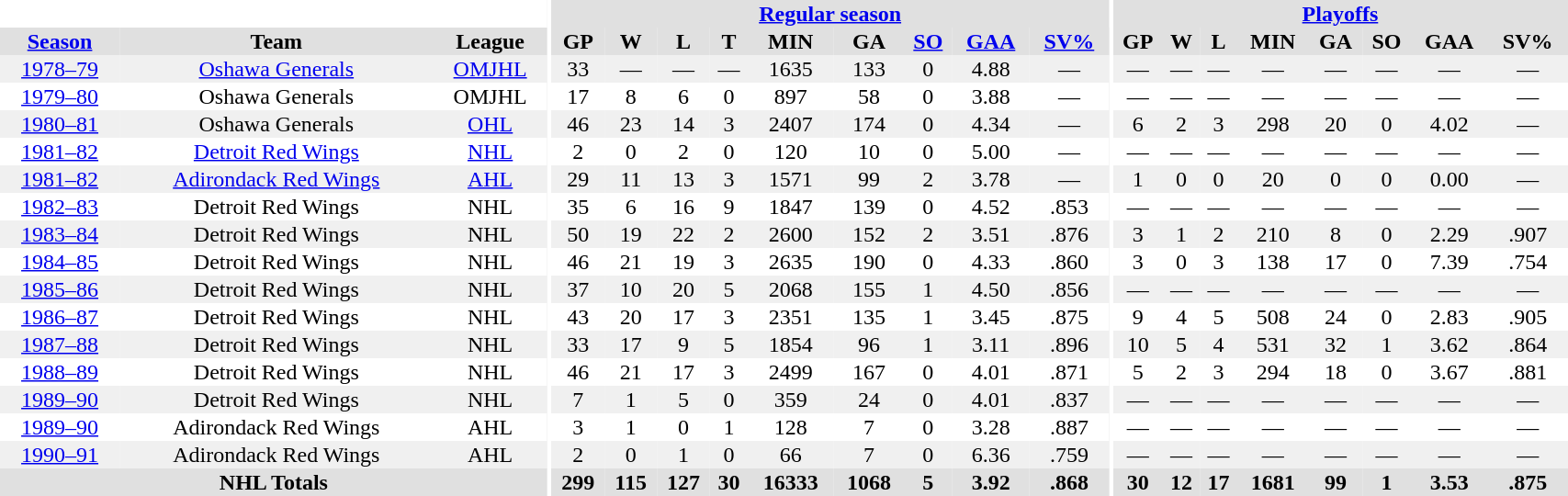<table border="0" cellpadding="1" cellspacing="0" style="width:90%; text-align:center;">
<tr bgcolor="#e0e0e0">
<th colspan="3" bgcolor="#ffffff"></th>
<th rowspan="99" bgcolor="#ffffff"></th>
<th colspan="9" bgcolor="#e0e0e0"><a href='#'>Regular season</a></th>
<th rowspan="99" bgcolor="#ffffff"></th>
<th colspan="8" bgcolor="#e0e0e0"><a href='#'>Playoffs</a></th>
</tr>
<tr bgcolor="#e0e0e0">
<th><a href='#'>Season</a></th>
<th>Team</th>
<th>League</th>
<th>GP</th>
<th>W</th>
<th>L</th>
<th>T</th>
<th>MIN</th>
<th>GA</th>
<th><a href='#'>SO</a></th>
<th><a href='#'>GAA</a></th>
<th><a href='#'>SV%</a></th>
<th>GP</th>
<th>W</th>
<th>L</th>
<th>MIN</th>
<th>GA</th>
<th>SO</th>
<th>GAA</th>
<th>SV%</th>
</tr>
<tr bgcolor="#f0f0f0">
<td><a href='#'>1978–79</a></td>
<td><a href='#'>Oshawa Generals</a></td>
<td><a href='#'>OMJHL</a></td>
<td>33</td>
<td>—</td>
<td>—</td>
<td>—</td>
<td>1635</td>
<td>133</td>
<td>0</td>
<td>4.88</td>
<td>—</td>
<td>—</td>
<td>—</td>
<td>—</td>
<td>—</td>
<td>—</td>
<td>—</td>
<td>—</td>
<td>—</td>
</tr>
<tr>
<td><a href='#'>1979–80</a></td>
<td>Oshawa Generals</td>
<td>OMJHL</td>
<td>17</td>
<td>8</td>
<td>6</td>
<td>0</td>
<td>897</td>
<td>58</td>
<td>0</td>
<td>3.88</td>
<td>—</td>
<td>—</td>
<td>—</td>
<td>—</td>
<td>—</td>
<td>—</td>
<td>—</td>
<td>—</td>
<td>—</td>
</tr>
<tr bgcolor="#f0f0f0">
<td><a href='#'>1980–81</a></td>
<td>Oshawa Generals</td>
<td><a href='#'>OHL</a></td>
<td>46</td>
<td>23</td>
<td>14</td>
<td>3</td>
<td>2407</td>
<td>174</td>
<td>0</td>
<td>4.34</td>
<td>—</td>
<td>6</td>
<td>2</td>
<td>3</td>
<td>298</td>
<td>20</td>
<td>0</td>
<td>4.02</td>
<td>—</td>
</tr>
<tr>
<td><a href='#'>1981–82</a></td>
<td><a href='#'>Detroit Red Wings</a></td>
<td><a href='#'>NHL</a></td>
<td>2</td>
<td>0</td>
<td>2</td>
<td>0</td>
<td>120</td>
<td>10</td>
<td>0</td>
<td>5.00</td>
<td>—</td>
<td>—</td>
<td>—</td>
<td>—</td>
<td>—</td>
<td>—</td>
<td>—</td>
<td>—</td>
<td>—</td>
</tr>
<tr bgcolor="#f0f0f0">
<td><a href='#'>1981–82</a></td>
<td><a href='#'>Adirondack Red Wings</a></td>
<td><a href='#'>AHL</a></td>
<td>29</td>
<td>11</td>
<td>13</td>
<td>3</td>
<td>1571</td>
<td>99</td>
<td>2</td>
<td>3.78</td>
<td>—</td>
<td>1</td>
<td>0</td>
<td>0</td>
<td>20</td>
<td>0</td>
<td>0</td>
<td>0.00</td>
<td>—</td>
</tr>
<tr>
<td><a href='#'>1982–83</a></td>
<td>Detroit Red Wings</td>
<td>NHL</td>
<td>35</td>
<td>6</td>
<td>16</td>
<td>9</td>
<td>1847</td>
<td>139</td>
<td>0</td>
<td>4.52</td>
<td>.853</td>
<td>—</td>
<td>—</td>
<td>—</td>
<td>—</td>
<td>—</td>
<td>—</td>
<td>—</td>
<td>—</td>
</tr>
<tr bgcolor="#f0f0f0">
<td><a href='#'>1983–84</a></td>
<td>Detroit Red Wings</td>
<td>NHL</td>
<td>50</td>
<td>19</td>
<td>22</td>
<td>2</td>
<td>2600</td>
<td>152</td>
<td>2</td>
<td>3.51</td>
<td>.876</td>
<td>3</td>
<td>1</td>
<td>2</td>
<td>210</td>
<td>8</td>
<td>0</td>
<td>2.29</td>
<td>.907</td>
</tr>
<tr>
<td><a href='#'>1984–85</a></td>
<td>Detroit Red Wings</td>
<td>NHL</td>
<td>46</td>
<td>21</td>
<td>19</td>
<td>3</td>
<td>2635</td>
<td>190</td>
<td>0</td>
<td>4.33</td>
<td>.860</td>
<td>3</td>
<td>0</td>
<td>3</td>
<td>138</td>
<td>17</td>
<td>0</td>
<td>7.39</td>
<td>.754</td>
</tr>
<tr bgcolor="#f0f0f0">
<td><a href='#'>1985–86</a></td>
<td>Detroit Red Wings</td>
<td>NHL</td>
<td>37</td>
<td>10</td>
<td>20</td>
<td>5</td>
<td>2068</td>
<td>155</td>
<td>1</td>
<td>4.50</td>
<td>.856</td>
<td>—</td>
<td>—</td>
<td>—</td>
<td>—</td>
<td>—</td>
<td>—</td>
<td>—</td>
<td>—</td>
</tr>
<tr>
<td><a href='#'>1986–87</a></td>
<td>Detroit Red Wings</td>
<td>NHL</td>
<td>43</td>
<td>20</td>
<td>17</td>
<td>3</td>
<td>2351</td>
<td>135</td>
<td>1</td>
<td>3.45</td>
<td>.875</td>
<td>9</td>
<td>4</td>
<td>5</td>
<td>508</td>
<td>24</td>
<td>0</td>
<td>2.83</td>
<td>.905</td>
</tr>
<tr bgcolor="#f0f0f0">
<td><a href='#'>1987–88</a></td>
<td>Detroit Red Wings</td>
<td>NHL</td>
<td>33</td>
<td>17</td>
<td>9</td>
<td>5</td>
<td>1854</td>
<td>96</td>
<td>1</td>
<td>3.11</td>
<td>.896</td>
<td>10</td>
<td>5</td>
<td>4</td>
<td>531</td>
<td>32</td>
<td>1</td>
<td>3.62</td>
<td>.864</td>
</tr>
<tr>
<td><a href='#'>1988–89</a></td>
<td>Detroit Red Wings</td>
<td>NHL</td>
<td>46</td>
<td>21</td>
<td>17</td>
<td>3</td>
<td>2499</td>
<td>167</td>
<td>0</td>
<td>4.01</td>
<td>.871</td>
<td>5</td>
<td>2</td>
<td>3</td>
<td>294</td>
<td>18</td>
<td>0</td>
<td>3.67</td>
<td>.881</td>
</tr>
<tr bgcolor="#f0f0f0">
<td><a href='#'>1989–90</a></td>
<td>Detroit Red Wings</td>
<td>NHL</td>
<td>7</td>
<td>1</td>
<td>5</td>
<td>0</td>
<td>359</td>
<td>24</td>
<td>0</td>
<td>4.01</td>
<td>.837</td>
<td>—</td>
<td>—</td>
<td>—</td>
<td>—</td>
<td>—</td>
<td>—</td>
<td>—</td>
<td>—</td>
</tr>
<tr>
<td><a href='#'>1989–90</a></td>
<td>Adirondack Red Wings</td>
<td>AHL</td>
<td>3</td>
<td>1</td>
<td>0</td>
<td>1</td>
<td>128</td>
<td>7</td>
<td>0</td>
<td>3.28</td>
<td>.887</td>
<td>—</td>
<td>—</td>
<td>—</td>
<td>—</td>
<td>—</td>
<td>—</td>
<td>—</td>
<td>—</td>
</tr>
<tr bgcolor="#f0f0f0">
<td><a href='#'>1990–91</a></td>
<td>Adirondack Red Wings</td>
<td>AHL</td>
<td>2</td>
<td>0</td>
<td>1</td>
<td>0</td>
<td>66</td>
<td>7</td>
<td>0</td>
<td>6.36</td>
<td>.759</td>
<td>—</td>
<td>—</td>
<td>—</td>
<td>—</td>
<td>—</td>
<td>—</td>
<td>—</td>
<td>—</td>
</tr>
<tr bgcolor="#e0e0e0">
<th colspan=3>NHL Totals</th>
<th>299</th>
<th>115</th>
<th>127</th>
<th>30</th>
<th>16333</th>
<th>1068</th>
<th>5</th>
<th>3.92</th>
<th>.868</th>
<th>30</th>
<th>12</th>
<th>17</th>
<th>1681</th>
<th>99</th>
<th>1</th>
<th>3.53</th>
<th>.875</th>
</tr>
</table>
